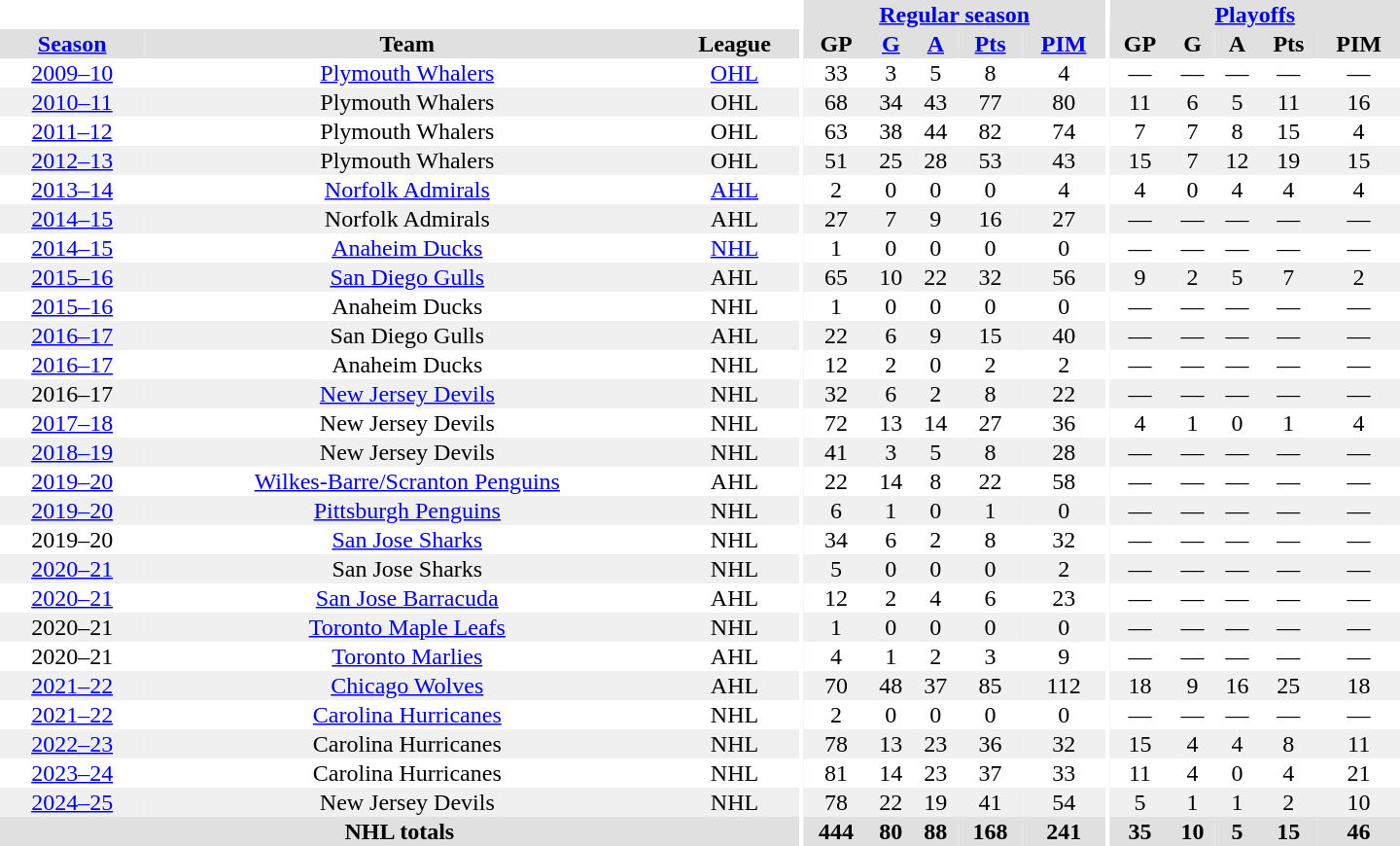<table border="0" cellpadding="1" cellspacing="0" style="text-align:center; width:60em">
<tr bgcolor="#e0e0e0">
<th colspan="3" bgcolor="#ffffff"></th>
<th rowspan="99" bgcolor="#ffffff"></th>
<th colspan="5"><a href='#'>Regular season</a></th>
<th rowspan="99" bgcolor="#ffffff"></th>
<th colspan="5"><a href='#'>Playoffs</a></th>
</tr>
<tr bgcolor="#e0e0e0">
<th><a href='#'>Season</a></th>
<th>Team</th>
<th>League</th>
<th>GP</th>
<th><a href='#'>G</a></th>
<th><a href='#'>A</a></th>
<th><a href='#'>Pts</a></th>
<th><a href='#'>PIM</a></th>
<th>GP</th>
<th>G</th>
<th>A</th>
<th>Pts</th>
<th>PIM</th>
</tr>
<tr>
<td><a href='#'>2009–10</a></td>
<td><a href='#'>Plymouth Whalers</a></td>
<td><a href='#'>OHL</a></td>
<td>33</td>
<td>3</td>
<td>5</td>
<td>8</td>
<td>4</td>
<td>—</td>
<td>—</td>
<td>—</td>
<td>—</td>
<td>—</td>
</tr>
<tr style="background:#f0f0f0;">
<td><a href='#'>2010–11</a></td>
<td>Plymouth Whalers</td>
<td>OHL</td>
<td>68</td>
<td>34</td>
<td>43</td>
<td>77</td>
<td>80</td>
<td>11</td>
<td>6</td>
<td>5</td>
<td>11</td>
<td>16</td>
</tr>
<tr>
<td><a href='#'>2011–12</a></td>
<td>Plymouth Whalers</td>
<td>OHL</td>
<td>63</td>
<td>38</td>
<td>44</td>
<td>82</td>
<td>74</td>
<td>7</td>
<td>7</td>
<td>8</td>
<td>15</td>
<td>4</td>
</tr>
<tr style="background:#f0f0f0;">
<td><a href='#'>2012–13</a></td>
<td>Plymouth Whalers</td>
<td>OHL</td>
<td>51</td>
<td>25</td>
<td>28</td>
<td>53</td>
<td>43</td>
<td>15</td>
<td>7</td>
<td>12</td>
<td>19</td>
<td>15</td>
</tr>
<tr>
<td><a href='#'>2013–14</a></td>
<td><a href='#'>Norfolk Admirals</a></td>
<td><a href='#'>AHL</a></td>
<td>2</td>
<td>0</td>
<td>0</td>
<td>0</td>
<td>4</td>
<td>4</td>
<td>0</td>
<td>4</td>
<td>4</td>
<td>4</td>
</tr>
<tr style="background:#f0f0f0;">
<td><a href='#'>2014–15</a></td>
<td>Norfolk Admirals</td>
<td>AHL</td>
<td>27</td>
<td>7</td>
<td>9</td>
<td>16</td>
<td>27</td>
<td>—</td>
<td>—</td>
<td>—</td>
<td>—</td>
<td>—</td>
</tr>
<tr>
<td><a href='#'>2014–15</a></td>
<td><a href='#'>Anaheim Ducks</a></td>
<td><a href='#'>NHL</a></td>
<td>1</td>
<td>0</td>
<td>0</td>
<td>0</td>
<td>0</td>
<td>—</td>
<td>—</td>
<td>—</td>
<td>—</td>
<td>—</td>
</tr>
<tr style="background:#f0f0f0;">
<td><a href='#'>2015–16</a></td>
<td><a href='#'>San Diego Gulls</a></td>
<td>AHL</td>
<td>65</td>
<td>10</td>
<td>22</td>
<td>32</td>
<td>56</td>
<td>9</td>
<td>2</td>
<td>5</td>
<td>7</td>
<td>2</td>
</tr>
<tr>
<td><a href='#'>2015–16</a></td>
<td>Anaheim Ducks</td>
<td>NHL</td>
<td>1</td>
<td>0</td>
<td>0</td>
<td>0</td>
<td>0</td>
<td>—</td>
<td>—</td>
<td>—</td>
<td>—</td>
<td>—</td>
</tr>
<tr style="background:#f0f0f0;">
<td><a href='#'>2016–17</a></td>
<td>San Diego Gulls</td>
<td>AHL</td>
<td>22</td>
<td>6</td>
<td>9</td>
<td>15</td>
<td>40</td>
<td>—</td>
<td>—</td>
<td>—</td>
<td>—</td>
<td>—</td>
</tr>
<tr>
<td><a href='#'>2016–17</a></td>
<td>Anaheim Ducks</td>
<td>NHL</td>
<td>12</td>
<td>2</td>
<td>0</td>
<td>2</td>
<td>2</td>
<td>—</td>
<td>—</td>
<td>—</td>
<td>—</td>
<td>—</td>
</tr>
<tr style="background:#f0f0f0;">
<td>2016–17</td>
<td><a href='#'>New Jersey Devils</a></td>
<td>NHL</td>
<td>32</td>
<td>6</td>
<td>2</td>
<td>8</td>
<td>22</td>
<td>—</td>
<td>—</td>
<td>—</td>
<td>—</td>
<td>—</td>
</tr>
<tr>
<td><a href='#'>2017–18</a></td>
<td>New Jersey Devils</td>
<td>NHL</td>
<td>72</td>
<td>13</td>
<td>14</td>
<td>27</td>
<td>36</td>
<td>4</td>
<td>1</td>
<td>0</td>
<td>1</td>
<td>4</td>
</tr>
<tr style="background:#f0f0f0;">
<td><a href='#'>2018–19</a></td>
<td>New Jersey Devils</td>
<td>NHL</td>
<td>41</td>
<td>3</td>
<td>5</td>
<td>8</td>
<td>28</td>
<td>—</td>
<td>—</td>
<td>—</td>
<td>—</td>
<td>—</td>
</tr>
<tr>
<td><a href='#'>2019–20</a></td>
<td><a href='#'>Wilkes-Barre/Scranton Penguins</a></td>
<td>AHL</td>
<td>22</td>
<td>14</td>
<td>8</td>
<td>22</td>
<td>58</td>
<td>—</td>
<td>—</td>
<td>—</td>
<td>—</td>
<td>—</td>
</tr>
<tr style="background:#f0f0f0;">
<td><a href='#'>2019–20</a></td>
<td><a href='#'>Pittsburgh Penguins</a></td>
<td>NHL</td>
<td>6</td>
<td>1</td>
<td>0</td>
<td>1</td>
<td>0</td>
<td>—</td>
<td>—</td>
<td>—</td>
<td>—</td>
<td>—</td>
</tr>
<tr>
<td>2019–20</td>
<td><a href='#'>San Jose Sharks</a></td>
<td>NHL</td>
<td>34</td>
<td>6</td>
<td>2</td>
<td>8</td>
<td>32</td>
<td>—</td>
<td>—</td>
<td>—</td>
<td>—</td>
<td>—</td>
</tr>
<tr style="background:#f0f0f0;">
<td><a href='#'>2020–21</a></td>
<td>San Jose Sharks</td>
<td>NHL</td>
<td>5</td>
<td>0</td>
<td>0</td>
<td>0</td>
<td>2</td>
<td>—</td>
<td>—</td>
<td>—</td>
<td>—</td>
<td>—</td>
</tr>
<tr>
<td><a href='#'>2020–21</a></td>
<td><a href='#'>San Jose Barracuda</a></td>
<td>AHL</td>
<td>12</td>
<td>2</td>
<td>4</td>
<td>6</td>
<td>23</td>
<td>—</td>
<td>—</td>
<td>—</td>
<td>—</td>
<td>—</td>
</tr>
<tr style="background:#f0f0f0;">
<td>2020–21</td>
<td><a href='#'>Toronto Maple Leafs</a></td>
<td>NHL</td>
<td>1</td>
<td>0</td>
<td>0</td>
<td>0</td>
<td>0</td>
<td>—</td>
<td>—</td>
<td>—</td>
<td>—</td>
<td>—</td>
</tr>
<tr>
<td>2020–21</td>
<td><a href='#'>Toronto Marlies</a></td>
<td>AHL</td>
<td>4</td>
<td>1</td>
<td>2</td>
<td>3</td>
<td>9</td>
<td>—</td>
<td>—</td>
<td>—</td>
<td>—</td>
<td>—</td>
</tr>
<tr style="background:#f0f0f0;">
<td><a href='#'>2021–22</a></td>
<td><a href='#'>Chicago Wolves</a></td>
<td>AHL</td>
<td>70</td>
<td>48</td>
<td>37</td>
<td>85</td>
<td>112</td>
<td>18</td>
<td>9</td>
<td>16</td>
<td>25</td>
<td>18</td>
</tr>
<tr>
<td><a href='#'>2021–22</a></td>
<td><a href='#'>Carolina Hurricanes</a></td>
<td>NHL</td>
<td>2</td>
<td>0</td>
<td>0</td>
<td>0</td>
<td>0</td>
<td>—</td>
<td>—</td>
<td>—</td>
<td>—</td>
<td>—</td>
</tr>
<tr style="background:#f0f0f0;">
<td><a href='#'>2022–23</a></td>
<td>Carolina Hurricanes</td>
<td>NHL</td>
<td>78</td>
<td>13</td>
<td>23</td>
<td>36</td>
<td>32</td>
<td>15</td>
<td>4</td>
<td>4</td>
<td>8</td>
<td>11</td>
</tr>
<tr>
<td><a href='#'>2023–24</a></td>
<td>Carolina Hurricanes</td>
<td>NHL</td>
<td>81</td>
<td>14</td>
<td>23</td>
<td>37</td>
<td>33</td>
<td>11</td>
<td>4</td>
<td>0</td>
<td>4</td>
<td>21</td>
</tr>
<tr style="background:#f0f0f0;">
<td><a href='#'>2024–25</a></td>
<td>New Jersey Devils</td>
<td>NHL</td>
<td>78</td>
<td>22</td>
<td>19</td>
<td>41</td>
<td>54</td>
<td>5</td>
<td>1</td>
<td>1</td>
<td>2</td>
<td>10</td>
</tr>
<tr bgcolor="#e0e0e0">
<th colspan="3">NHL totals</th>
<th>444</th>
<th>80</th>
<th>88</th>
<th>168</th>
<th>241</th>
<th>35</th>
<th>10</th>
<th>5</th>
<th>15</th>
<th>46</th>
</tr>
</table>
